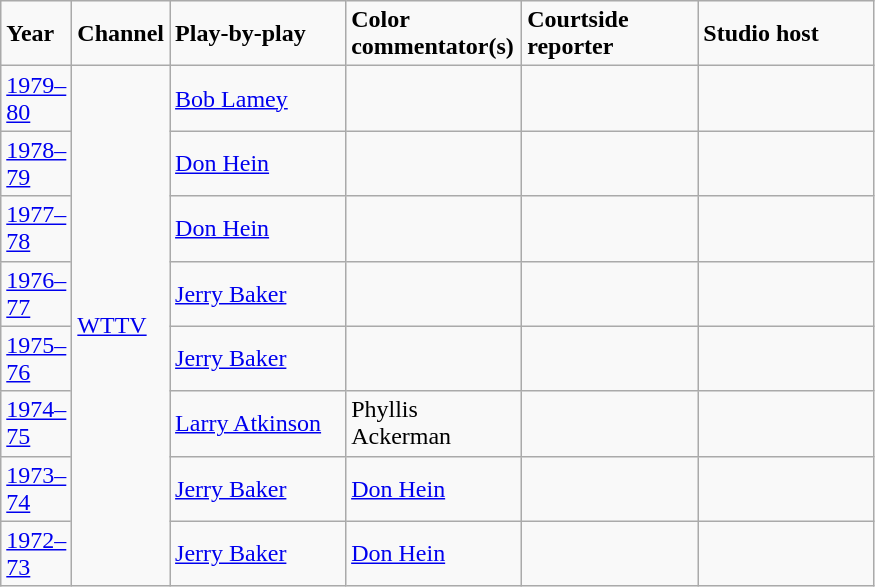<table class="wikitable">
<tr>
<td width="40"><strong>Year</strong></td>
<td width="40"><strong>Channel</strong></td>
<td width="110"><strong>Play-by-play</strong></td>
<td width="110"><strong>Color commentator(s)</strong></td>
<td width="110"><strong>Courtside reporter</strong></td>
<td width="110"><strong>Studio host</strong></td>
</tr>
<tr>
<td><a href='#'>1979–80</a></td>
<td rowspan=8><a href='#'>WTTV</a></td>
<td><a href='#'>Bob Lamey</a></td>
<td></td>
<td></td>
<td></td>
</tr>
<tr>
<td><a href='#'>1978–79</a></td>
<td><a href='#'>Don Hein</a></td>
<td></td>
<td></td>
<td></td>
</tr>
<tr>
<td><a href='#'>1977–78</a></td>
<td><a href='#'>Don Hein</a></td>
<td></td>
<td></td>
<td></td>
</tr>
<tr>
<td><a href='#'>1976–77</a></td>
<td><a href='#'>Jerry Baker</a></td>
<td></td>
<td></td>
<td></td>
</tr>
<tr>
<td><a href='#'>1975–76</a></td>
<td><a href='#'>Jerry Baker</a></td>
<td></td>
<td></td>
<td></td>
</tr>
<tr>
<td><a href='#'>1974–75</a></td>
<td><a href='#'>Larry Atkinson</a></td>
<td>Phyllis Ackerman</td>
<td></td>
<td></td>
</tr>
<tr>
<td><a href='#'>1973–74</a></td>
<td><a href='#'>Jerry Baker</a></td>
<td><a href='#'>Don Hein</a></td>
<td></td>
<td></td>
</tr>
<tr>
<td><a href='#'>1972–73</a></td>
<td><a href='#'>Jerry Baker</a></td>
<td><a href='#'>Don Hein</a></td>
<td></td>
<td></td>
</tr>
</table>
